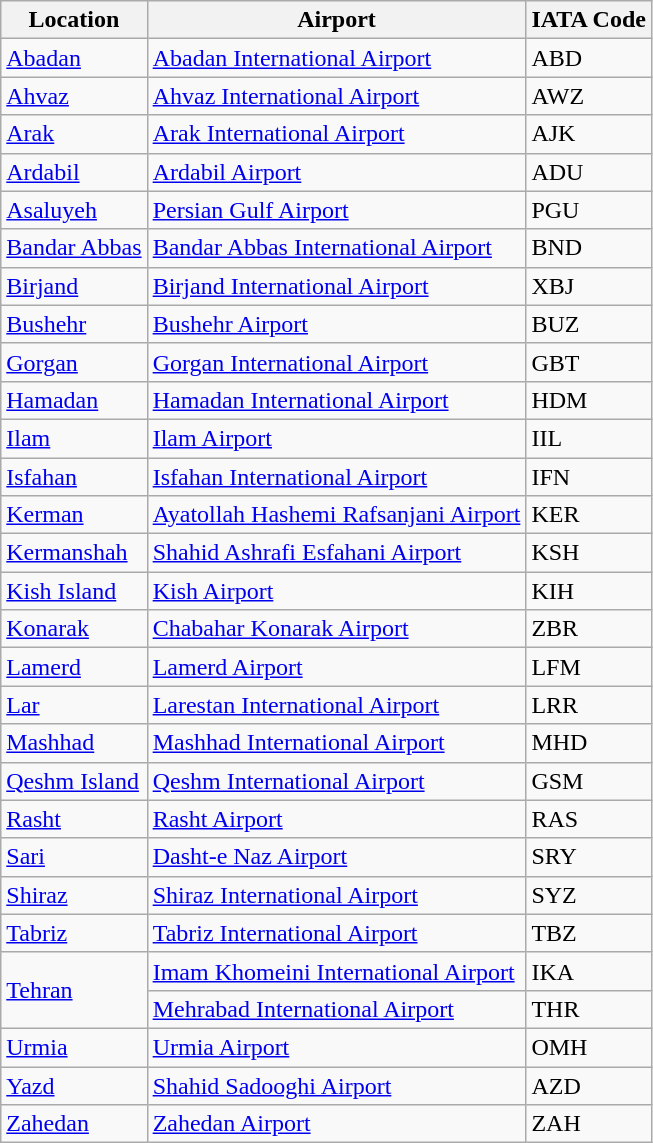<table class="wikitable">
<tr>
<th>Location</th>
<th>Airport</th>
<th>IATA Code</th>
</tr>
<tr>
<td><a href='#'>Abadan</a></td>
<td><a href='#'>Abadan International Airport</a></td>
<td>ABD</td>
</tr>
<tr>
<td><a href='#'>Ahvaz</a></td>
<td><a href='#'>Ahvaz International Airport</a></td>
<td>AWZ</td>
</tr>
<tr>
<td><a href='#'>Arak</a></td>
<td><a href='#'>Arak International Airport</a></td>
<td>AJK</td>
</tr>
<tr>
<td><a href='#'>Ardabil</a></td>
<td><a href='#'>Ardabil Airport</a></td>
<td>ADU</td>
</tr>
<tr>
<td><a href='#'>Asaluyeh</a></td>
<td><a href='#'>Persian Gulf Airport</a></td>
<td>PGU</td>
</tr>
<tr>
<td><a href='#'>Bandar Abbas</a></td>
<td><a href='#'>Bandar Abbas International Airport</a></td>
<td>BND</td>
</tr>
<tr>
<td><a href='#'>Birjand</a></td>
<td><a href='#'>Birjand International Airport</a></td>
<td>XBJ</td>
</tr>
<tr>
<td><a href='#'>Bushehr</a></td>
<td><a href='#'>Bushehr Airport</a></td>
<td>BUZ</td>
</tr>
<tr>
<td><a href='#'>Gorgan</a></td>
<td><a href='#'>Gorgan International Airport</a></td>
<td>GBT</td>
</tr>
<tr>
<td><a href='#'>Hamadan</a></td>
<td><a href='#'>Hamadan International Airport</a></td>
<td>HDM</td>
</tr>
<tr>
<td><a href='#'>Ilam</a></td>
<td><a href='#'>Ilam Airport</a></td>
<td>IIL</td>
</tr>
<tr>
<td><a href='#'>Isfahan</a></td>
<td><a href='#'>Isfahan International Airport</a></td>
<td>IFN</td>
</tr>
<tr>
<td><a href='#'>Kerman</a></td>
<td><a href='#'>Ayatollah Hashemi Rafsanjani Airport</a></td>
<td>KER</td>
</tr>
<tr>
<td><a href='#'>Kermanshah</a></td>
<td><a href='#'>Shahid Ashrafi Esfahani Airport</a></td>
<td>KSH</td>
</tr>
<tr>
<td><a href='#'>Kish Island</a></td>
<td><a href='#'>Kish Airport</a></td>
<td>KIH</td>
</tr>
<tr>
<td><a href='#'>Konarak</a></td>
<td><a href='#'>Chabahar Konarak Airport</a></td>
<td>ZBR</td>
</tr>
<tr>
<td><a href='#'>Lamerd</a></td>
<td><a href='#'>Lamerd Airport</a></td>
<td>LFM</td>
</tr>
<tr>
<td><a href='#'>Lar</a></td>
<td><a href='#'>Larestan International Airport</a></td>
<td>LRR</td>
</tr>
<tr>
<td><a href='#'>Mashhad</a></td>
<td><a href='#'>Mashhad International Airport</a></td>
<td>MHD</td>
</tr>
<tr>
<td><a href='#'>Qeshm Island</a></td>
<td><a href='#'>Qeshm International Airport</a></td>
<td>GSM</td>
</tr>
<tr>
<td><a href='#'>Rasht</a></td>
<td><a href='#'>Rasht Airport</a></td>
<td>RAS</td>
</tr>
<tr>
<td><a href='#'>Sari</a></td>
<td><a href='#'>Dasht-e Naz Airport</a></td>
<td>SRY</td>
</tr>
<tr>
<td><a href='#'>Shiraz</a></td>
<td><a href='#'>Shiraz International Airport</a></td>
<td>SYZ</td>
</tr>
<tr>
<td><a href='#'>Tabriz</a></td>
<td><a href='#'>Tabriz International Airport</a></td>
<td>TBZ</td>
</tr>
<tr>
<td rowspan=2><a href='#'>Tehran</a></td>
<td><a href='#'>Imam Khomeini International Airport</a></td>
<td>IKA</td>
</tr>
<tr>
<td><a href='#'>Mehrabad International Airport</a></td>
<td>THR</td>
</tr>
<tr>
<td><a href='#'>Urmia</a></td>
<td><a href='#'>Urmia Airport</a></td>
<td>OMH</td>
</tr>
<tr>
<td><a href='#'>Yazd</a></td>
<td><a href='#'>Shahid Sadooghi Airport</a></td>
<td>AZD</td>
</tr>
<tr>
<td><a href='#'>Zahedan</a></td>
<td><a href='#'>Zahedan Airport</a></td>
<td>ZAH</td>
</tr>
</table>
